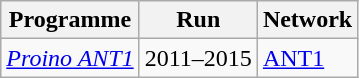<table class="wikitable">
<tr>
<th>Programme</th>
<th>Run</th>
<th>Network</th>
</tr>
<tr>
<td><em><a href='#'>Proino ANT1</a></em></td>
<td>2011–2015</td>
<td><a href='#'>ANT1</a></td>
</tr>
</table>
